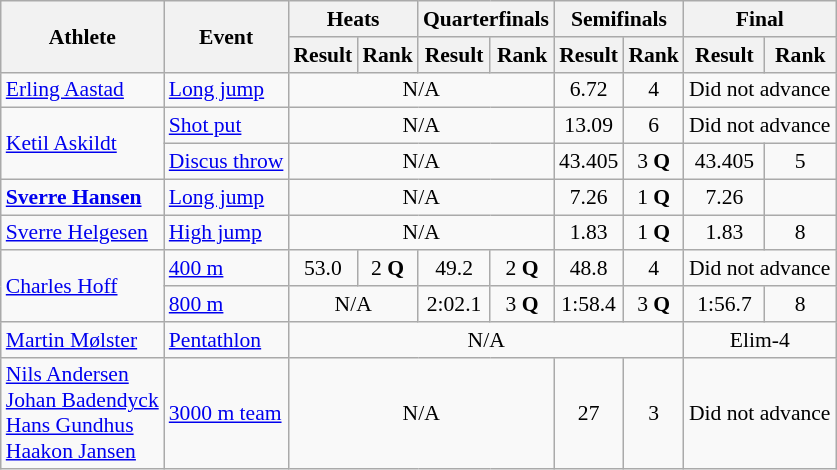<table class=wikitable style="font-size:90%">
<tr>
<th rowspan=2>Athlete</th>
<th rowspan=2>Event</th>
<th colspan=2>Heats</th>
<th colspan=2>Quarterfinals</th>
<th colspan=2>Semifinals</th>
<th colspan=2>Final</th>
</tr>
<tr>
<th>Result</th>
<th>Rank</th>
<th>Result</th>
<th>Rank</th>
<th>Result</th>
<th>Rank</th>
<th>Result</th>
<th>Rank</th>
</tr>
<tr>
<td><a href='#'>Erling Aastad</a></td>
<td><a href='#'>Long jump</a></td>
<td align=center colspan=4>N/A</td>
<td align=center>6.72</td>
<td align=center>4</td>
<td align=center colspan=2>Did not advance</td>
</tr>
<tr>
<td rowspan=2><a href='#'>Ketil Askildt</a></td>
<td><a href='#'>Shot put</a></td>
<td align=center colspan=4>N/A</td>
<td align=center>13.09</td>
<td align=center>6</td>
<td align=center colspan=2>Did not advance</td>
</tr>
<tr>
<td><a href='#'>Discus throw</a></td>
<td align=center colspan=4>N/A</td>
<td align=center>43.405</td>
<td align=center>3 <strong>Q</strong></td>
<td align=center>43.405</td>
<td align=center>5</td>
</tr>
<tr>
<td><strong><a href='#'>Sverre Hansen</a></strong></td>
<td><a href='#'>Long jump</a></td>
<td align=center colspan=4>N/A</td>
<td align=center>7.26</td>
<td align=center>1 <strong>Q</strong></td>
<td align=center>7.26</td>
<td align=center></td>
</tr>
<tr>
<td><a href='#'>Sverre Helgesen</a></td>
<td><a href='#'>High jump</a></td>
<td align=center colspan=4>N/A</td>
<td align=center>1.83</td>
<td align=center>1 <strong>Q</strong></td>
<td align=center>1.83</td>
<td align=center>8</td>
</tr>
<tr>
<td rowspan=2><a href='#'>Charles Hoff</a></td>
<td><a href='#'>400 m</a></td>
<td align=center>53.0</td>
<td align=center>2 <strong>Q</strong></td>
<td align=center>49.2</td>
<td align=center>2 <strong>Q</strong></td>
<td align=center>48.8</td>
<td align=center>4</td>
<td align=center colspan=2>Did not advance</td>
</tr>
<tr>
<td><a href='#'>800 m</a></td>
<td align=center colspan=2>N/A</td>
<td align=center>2:02.1</td>
<td align=center>3 <strong>Q</strong></td>
<td align=center>1:58.4</td>
<td align=center>3 <strong>Q</strong></td>
<td align=center>1:56.7</td>
<td align=center>8</td>
</tr>
<tr>
<td><a href='#'>Martin Mølster</a></td>
<td><a href='#'>Pentathlon</a></td>
<td align=center colspan=6>N/A</td>
<td align=center colspan=2>Elim-4</td>
</tr>
<tr>
<td><a href='#'>Nils Andersen</a> <br> <a href='#'>Johan Badendyck</a> <br> <a href='#'>Hans Gundhus</a> <br> <a href='#'>Haakon Jansen</a></td>
<td><a href='#'>3000 m team</a></td>
<td align=center colspan=4>N/A</td>
<td align=center>27</td>
<td align=center>3</td>
<td align=center colspan=2>Did not advance</td>
</tr>
</table>
